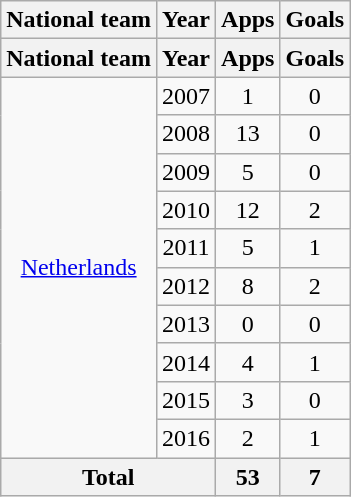<table class="wikitable" style="text-align:center">
<tr>
<th>National team</th>
<th>Year</th>
<th>Apps</th>
<th>Goals</th>
</tr>
<tr>
<th>National team</th>
<th>Year</th>
<th>Apps</th>
<th>Goals</th>
</tr>
<tr>
<td rowspan="10"><a href='#'>Netherlands</a></td>
<td>2007</td>
<td>1</td>
<td>0</td>
</tr>
<tr>
<td>2008</td>
<td>13</td>
<td>0</td>
</tr>
<tr>
<td>2009</td>
<td>5</td>
<td>0</td>
</tr>
<tr>
<td>2010</td>
<td>12</td>
<td>2</td>
</tr>
<tr>
<td>2011</td>
<td>5</td>
<td>1</td>
</tr>
<tr>
<td>2012</td>
<td>8</td>
<td>2</td>
</tr>
<tr>
<td>2013</td>
<td>0</td>
<td>0</td>
</tr>
<tr>
<td>2014</td>
<td>4</td>
<td>1</td>
</tr>
<tr>
<td>2015</td>
<td>3</td>
<td>0</td>
</tr>
<tr>
<td>2016</td>
<td>2</td>
<td>1</td>
</tr>
<tr>
<th colspan="2">Total</th>
<th>53</th>
<th>7</th>
</tr>
</table>
